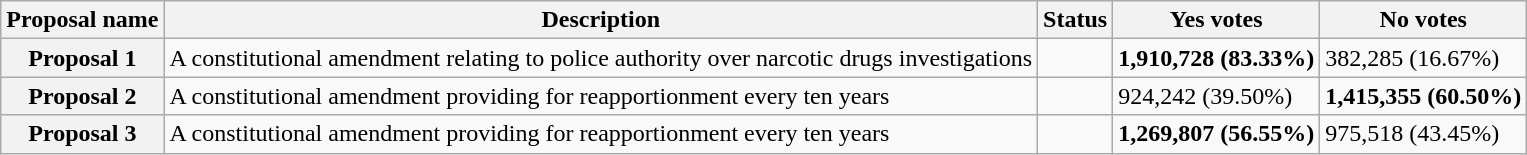<table class="wikitable sortable plainrowheaders">
<tr>
<th scope="col">Proposal name</th>
<th class="unsortable" scope="col">Description</th>
<th scope="col">Status</th>
<th scope="col">Yes votes</th>
<th scope="col">No votes</th>
</tr>
<tr>
<th scope="row">Proposal 1</th>
<td>A constitutional amendment relating to police authority over narcotic drugs investigations</td>
<td></td>
<td><strong>1,910,728 (83.33%)</strong></td>
<td>382,285 (16.67%)</td>
</tr>
<tr>
<th scope="row">Proposal 2</th>
<td>A constitutional amendment providing for reapportionment every ten years</td>
<td></td>
<td>924,242 (39.50%)</td>
<td><strong>1,415,355 (60.50%)</strong></td>
</tr>
<tr>
<th scope="row">Proposal 3</th>
<td>A constitutional amendment providing for reapportionment every ten years</td>
<td></td>
<td><strong>1,269,807 (56.55%)</strong></td>
<td>975,518 (43.45%)</td>
</tr>
</table>
